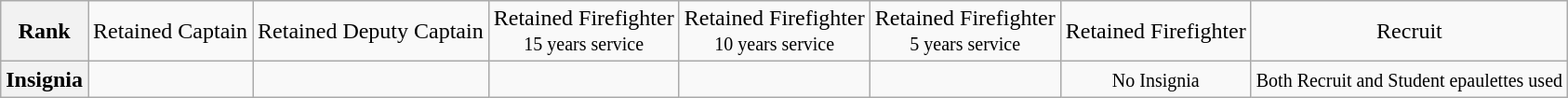<table class="wikitable">
<tr style="text-align:center;">
<th>Rank</th>
<td>Retained Captain</td>
<td>Retained Deputy Captain</td>
<td>Retained Firefighter<br><small>15 years service</small></td>
<td>Retained Firefighter<br><small>10 years service</small></td>
<td>Retained Firefighter<br><small>5 years service</small></td>
<td>Retained Firefighter</td>
<td>Recruit</td>
</tr>
<tr style="text-align:center;">
<th>Insignia</th>
<td></td>
<td></td>
<td></td>
<td></td>
<td></td>
<td><small>No Insignia</small></td>
<td><small>Both Recruit and Student epaulettes used</small></td>
</tr>
</table>
